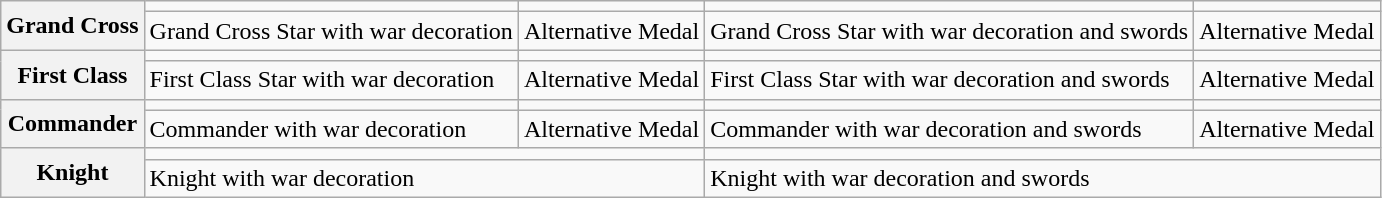<table class="wikitable mw-collapsible">
<tr>
<th rowspan="2"><strong>Grand Cross</strong></th>
<td></td>
<td></td>
<td></td>
<td></td>
</tr>
<tr>
<td>Grand Cross Star with war decoration</td>
<td>Alternative Medal</td>
<td>Grand Cross Star with war decoration and swords</td>
<td>Alternative Medal</td>
</tr>
<tr>
<th rowspan="2"><strong>First Class</strong></th>
<td></td>
<td></td>
<td></td>
<td></td>
</tr>
<tr>
<td>First Class Star with war decoration</td>
<td>Alternative Medal</td>
<td>First Class Star with war decoration and swords</td>
<td>Alternative Medal</td>
</tr>
<tr>
<th rowspan="2"><strong>Commander</strong></th>
<td></td>
<td></td>
<td></td>
<td></td>
</tr>
<tr>
<td>Commander with war decoration</td>
<td>Alternative Medal</td>
<td>Commander with war decoration and swords</td>
<td>Alternative Medal</td>
</tr>
<tr>
<th rowspan="2"><strong>Knight</strong></th>
<td colspan="2"></td>
<td colspan="2"></td>
</tr>
<tr>
<td colspan="2">Knight with war decoration</td>
<td colspan="2">Knight with war decoration and swords</td>
</tr>
</table>
